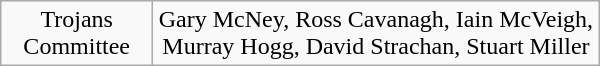<table class="wikitable" style="width: 25em; text-align: center;">
<tr>
<td>Trojans Committee</td>
<td>Gary McNey, Ross Cavanagh, Iain McVeigh, Murray Hogg, David Strachan, Stuart Miller</td>
</tr>
</table>
